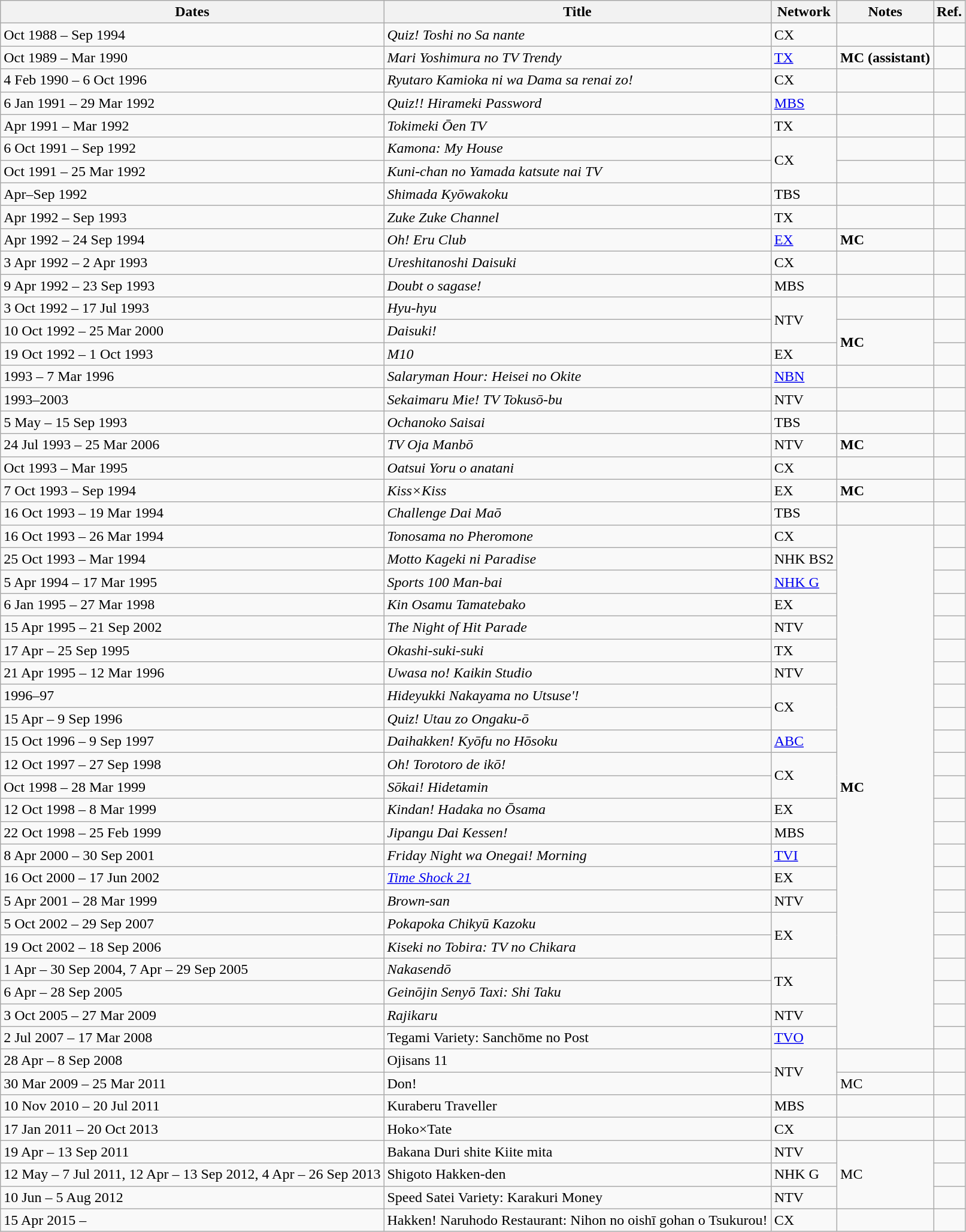<table class="wikitable">
<tr>
<th>Dates</th>
<th>Title</th>
<th>Network</th>
<th>Notes</th>
<th>Ref.</th>
</tr>
<tr>
<td>Oct 1988 – Sep 1994</td>
<td><em>Quiz! Toshi no Sa nante</em></td>
<td>CX</td>
<td></td>
<td></td>
</tr>
<tr>
<td>Oct 1989 – Mar 1990</td>
<td><em>Mari Yoshimura no TV Trendy</em></td>
<td><a href='#'>TX</a></td>
<td><strong>MC (assistant)</strong></td>
<td></td>
</tr>
<tr>
<td>4 Feb 1990 – 6 Oct 1996</td>
<td><em>Ryutaro Kamioka ni wa Dama sa renai zo!</em></td>
<td>CX</td>
<td></td>
<td></td>
</tr>
<tr>
<td>6 Jan 1991 – 29 Mar 1992</td>
<td><em>Quiz!! Hirameki Password</em></td>
<td><a href='#'>MBS</a></td>
<td></td>
<td></td>
</tr>
<tr>
<td>Apr 1991 – Mar 1992</td>
<td><em>Tokimeki Ōen TV</em></td>
<td>TX</td>
<td></td>
<td></td>
</tr>
<tr>
<td>6 Oct 1991 – Sep 1992</td>
<td><em>Kamona: My House</em></td>
<td rowspan="2">CX</td>
<td></td>
<td></td>
</tr>
<tr>
<td>Oct 1991 – 25 Mar 1992</td>
<td><em>Kuni-chan no Yamada katsute nai TV</em></td>
<td></td>
<td></td>
</tr>
<tr>
<td>Apr–Sep 1992</td>
<td><em>Shimada Kyōwakoku</em></td>
<td>TBS</td>
<td></td>
<td></td>
</tr>
<tr>
<td>Apr 1992 – Sep 1993</td>
<td><em>Zuke Zuke Channel</em></td>
<td>TX</td>
<td></td>
<td></td>
</tr>
<tr>
<td>Apr 1992 – 24 Sep 1994</td>
<td><em>Oh! Eru Club</em></td>
<td><a href='#'>EX</a></td>
<td><strong>MC</strong></td>
<td></td>
</tr>
<tr>
<td>3 Apr 1992 – 2 Apr 1993</td>
<td><em>Ureshitanoshi Daisuki</em></td>
<td>CX</td>
<td></td>
<td></td>
</tr>
<tr>
<td>9 Apr 1992 – 23 Sep 1993</td>
<td><em>Doubt o sagase!</em></td>
<td>MBS</td>
<td></td>
<td></td>
</tr>
<tr>
<td>3 Oct 1992 – 17 Jul 1993</td>
<td><em>Hyu-hyu</em></td>
<td rowspan="2">NTV</td>
<td></td>
<td></td>
</tr>
<tr>
<td>10 Oct 1992 – 25 Mar 2000</td>
<td><em>Daisuki!</em></td>
<td rowspan="2"><strong>MC</strong></td>
<td></td>
</tr>
<tr>
<td>19 Oct 1992 – 1 Oct 1993</td>
<td><em>M10</em></td>
<td>EX</td>
<td></td>
</tr>
<tr>
<td>1993 – 7 Mar 1996</td>
<td><em>Salaryman Hour: Heisei no Okite</em></td>
<td><a href='#'>NBN</a></td>
<td></td>
<td></td>
</tr>
<tr>
<td>1993–2003</td>
<td><em>Sekaimaru Mie! TV Tokusō-bu</em></td>
<td>NTV</td>
<td></td>
<td></td>
</tr>
<tr>
<td>5 May – 15 Sep 1993</td>
<td><em>Ochanoko Saisai</em></td>
<td>TBS</td>
<td></td>
<td></td>
</tr>
<tr>
<td>24 Jul 1993 – 25 Mar 2006</td>
<td><em>TV Oja Manbō</em></td>
<td>NTV</td>
<td><strong>MC</strong></td>
<td></td>
</tr>
<tr>
<td>Oct 1993 – Mar 1995</td>
<td><em>Oatsui Yoru o anatani</em></td>
<td>CX</td>
<td></td>
<td></td>
</tr>
<tr>
<td>7 Oct 1993 – Sep 1994</td>
<td><em>Kiss×Kiss</em></td>
<td>EX</td>
<td><strong>MC</strong></td>
<td></td>
</tr>
<tr>
<td>16 Oct 1993 – 19 Mar 1994</td>
<td><em>Challenge Dai Maō</em></td>
<td>TBS</td>
<td></td>
<td></td>
</tr>
<tr>
<td>16 Oct 1993 – 26 Mar 1994</td>
<td><em>Tonosama no Pheromone</em></td>
<td>CX</td>
<td rowspan="23"><strong>MC</strong></td>
<td></td>
</tr>
<tr>
<td>25 Oct 1993 – Mar 1994</td>
<td><em>Motto Kageki ni Paradise</em></td>
<td>NHK BS2</td>
<td></td>
</tr>
<tr>
<td>5 Apr 1994 – 17 Mar 1995</td>
<td><em>Sports 100 Man-bai</em></td>
<td><a href='#'>NHK G</a></td>
<td></td>
</tr>
<tr>
<td>6 Jan 1995 – 27 Mar 1998</td>
<td><em>Kin Osamu Tamatebako</em></td>
<td>EX</td>
<td></td>
</tr>
<tr>
<td>15 Apr 1995 – 21 Sep 2002</td>
<td><em>The Night of Hit Parade</em></td>
<td>NTV</td>
<td></td>
</tr>
<tr>
<td>17 Apr – 25 Sep 1995</td>
<td><em>Okashi-suki-suki</em></td>
<td>TX</td>
<td></td>
</tr>
<tr>
<td>21 Apr 1995 – 12 Mar 1996</td>
<td><em>Uwasa no! Kaikin Studio</em></td>
<td>NTV</td>
<td></td>
</tr>
<tr>
<td>1996–97</td>
<td><em>Hideyukki Nakayama no Utsuse'!</em></td>
<td rowspan="2">CX</td>
<td></td>
</tr>
<tr>
<td>15 Apr – 9 Sep 1996</td>
<td><em>Quiz! Utau zo Ongaku-ō</em></td>
<td></td>
</tr>
<tr>
<td>15 Oct 1996 – 9 Sep 1997</td>
<td><em>Daihakken! Kyōfu no Hōsoku</em></td>
<td><a href='#'>ABC</a></td>
<td></td>
</tr>
<tr>
<td>12 Oct 1997 – 27 Sep 1998</td>
<td><em>Oh! Torotoro de ikō!</em></td>
<td rowspan="2">CX</td>
<td></td>
</tr>
<tr>
<td>Oct 1998 – 28 Mar 1999</td>
<td><em>Sōkai! Hidetamin</em></td>
<td></td>
</tr>
<tr>
<td>12 Oct 1998 – 8 Mar 1999</td>
<td><em>Kindan! Hadaka no Ōsama</em></td>
<td>EX</td>
<td></td>
</tr>
<tr>
<td>22 Oct 1998 – 25 Feb 1999</td>
<td><em>Jipangu Dai Kessen!</em></td>
<td>MBS</td>
<td></td>
</tr>
<tr>
<td>8 Apr 2000 – 30 Sep 2001</td>
<td><em>Friday Night wa Onegai! Morning</em></td>
<td><a href='#'>TVI</a></td>
<td></td>
</tr>
<tr>
<td>16 Oct 2000 – 17 Jun 2002</td>
<td><em><a href='#'>Time Shock 21</a></em></td>
<td>EX</td>
<td></td>
</tr>
<tr>
<td>5 Apr 2001 – 28 Mar 1999</td>
<td><em>Brown-san</em></td>
<td>NTV</td>
<td></td>
</tr>
<tr>
<td>5 Oct 2002 – 29 Sep 2007</td>
<td><em>Pokapoka Chikyū Kazoku</em></td>
<td rowspan="2">EX</td>
<td></td>
</tr>
<tr>
<td>19 Oct 2002 – 18 Sep 2006</td>
<td><em>Kiseki no Tobira: TV no Chikara</em></td>
<td></td>
</tr>
<tr>
<td>1 Apr – 30 Sep 2004, 7 Apr – 29 Sep 2005</td>
<td><em>Nakasendō</em></td>
<td rowspan="2">TX</td>
<td></td>
</tr>
<tr>
<td>6 Apr – 28 Sep 2005</td>
<td><em>Geinōjin Senyō Taxi: Shi Taku</em></td>
<td></td>
</tr>
<tr>
<td>3 Oct 2005 – 27 Mar 2009</td>
<td><em>Rajikaru<strong></td>
<td>NTV</td>
<td></td>
</tr>
<tr>
<td>2 Jul 2007 – 17 Mar 2008</td>
<td></em>Tegami Variety: Sanchōme no Post<em></td>
<td><a href='#'>TVO</a></td>
<td></td>
</tr>
<tr>
<td>28 Apr – 8 Sep 2008</td>
<td></em>Ojisans 11<em></td>
<td rowspan="2">NTV</td>
<td></td>
<td></td>
</tr>
<tr>
<td>30 Mar 2009 – 25 Mar 2011</td>
<td></em>Don!<em></td>
<td></strong>MC<strong></td>
<td></td>
</tr>
<tr>
<td>10 Nov 2010 – 20 Jul 2011</td>
<td></em>Kuraberu Traveller<em></td>
<td>MBS</td>
<td></td>
<td></td>
</tr>
<tr>
<td>17 Jan 2011 – 20 Oct 2013</td>
<td></em>Hoko×Tate<em></td>
<td>CX</td>
<td></td>
<td></td>
</tr>
<tr>
<td>19 Apr – 13 Sep 2011</td>
<td></em>Bakana Duri shite Kiite mita<em></td>
<td>NTV</td>
<td rowspan="3"></strong>MC<strong></td>
<td></td>
</tr>
<tr>
<td>12 May – 7 Jul 2011, 12 Apr – 13 Sep 2012, 4 Apr – 26 Sep 2013</td>
<td></em>Shigoto Hakken-den<em></td>
<td>NHK G</td>
<td></td>
</tr>
<tr>
<td>10 Jun – 5 Aug 2012</td>
<td></em>Speed Satei Variety: Karakuri Money<em></td>
<td>NTV</td>
<td></td>
</tr>
<tr>
<td>15 Apr 2015 –</td>
<td></em>Hakken! Naruhodo Restaurant: Nihon no oishī gohan o Tsukurou!<em></td>
<td>CX</td>
<td></td>
<td></td>
</tr>
</table>
